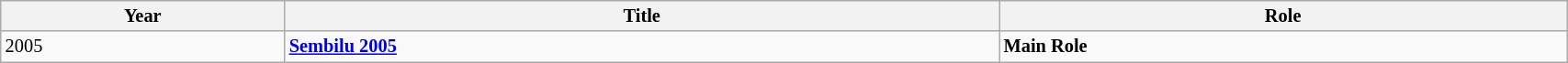<table class="wikitable" style="font-size: 85%;" width=90%>
<tr>
<th>Year</th>
<th>Title</th>
<th>Role</th>
</tr>
<tr>
<td>2005</td>
<td><strong><a href='#'>Sembilu 2005</a></strong></td>
<td><strong>Main Role</strong></td>
</tr>
</table>
